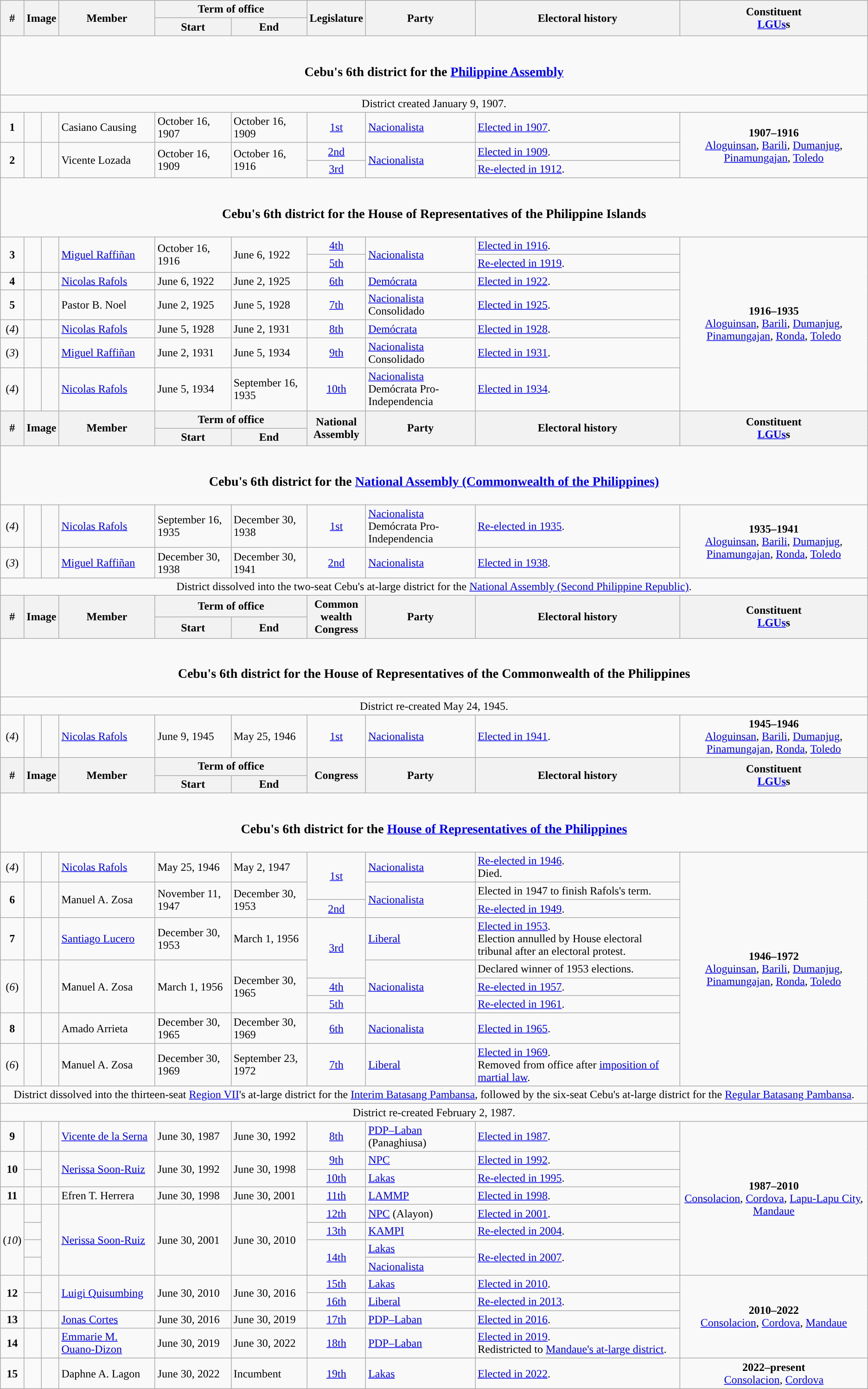<table class=wikitable>
<tr>
<th rowspan="2">#</th>
<th rowspan="2" colspan=2>Image</th>
<th rowspan="2">Member</th>
<th colspan=2>Term of office</th>
<th rowspan="2">Legislature</th>
<th rowspan="2">Party</th>
<th rowspan="2">Electoral history</th>
<th rowspan="2">Constituent<br><a href='#'>LGUs</a>s</th>
</tr>
<tr>
<th>Start</th>
<th>End</th>
</tr>
<tr>
<td colspan="10" style="text-align:center;"><br><h3>Cebu's 6th district for the <a href='#'>Philippine Assembly</a></h3></td>
</tr>
<tr>
<td colspan="10" style="text-align:center;">District created January 9, 1907.</td>
</tr>
<tr>
<td style="text-align:center;"><strong>1</strong></td>
<td style="color:inherit;background:"></td>
<td></td>
<td>Casiano Causing</td>
<td>October 16, 1907</td>
<td>October 16, 1909</td>
<td style="text-align:center;"><a href='#'>1st</a></td>
<td><a href='#'>Nacionalista</a></td>
<td><a href='#'>Elected in 1907</a>.</td>
<td rowspan="3" style="text-align:center;"><strong>1907–1916</strong><br><a href='#'>Aloguinsan</a>, <a href='#'>Barili</a>, <a href='#'>Dumanjug</a>, <a href='#'>Pinamungajan</a>, <a href='#'>Toledo</a></td>
</tr>
<tr>
<td rowspan="2" style="text-align:center;"><strong>2</strong></td>
<td rowspan="2" style="color:inherit;background:"></td>
<td rowspan="2"></td>
<td rowspan="2">Vicente Lozada</td>
<td rowspan="2">October 16, 1909</td>
<td rowspan="2">October 16, 1916</td>
<td style="text-align:center;"><a href='#'>2nd</a></td>
<td rowspan="2"><a href='#'>Nacionalista</a></td>
<td><a href='#'>Elected in 1909</a>.</td>
</tr>
<tr>
<td style="text-align:center;"><a href='#'>3rd</a></td>
<td><a href='#'>Re-elected in 1912</a>.</td>
</tr>
<tr>
<td colspan="10" style="text-align:center;"><br><h3>Cebu's 6th district for the House of Representatives of the Philippine Islands</h3></td>
</tr>
<tr>
<td rowspan="2" style="text-align:center;"><strong>3</strong></td>
<td rowspan="2" style="color:inherit;background:"></td>
<td rowspan="2"></td>
<td rowspan="2"><a href='#'>Miguel Raffiñan</a></td>
<td rowspan="2">October 16, 1916</td>
<td rowspan="2">June 6, 1922</td>
<td style="text-align:center;"><a href='#'>4th</a></td>
<td rowspan="2"><a href='#'>Nacionalista</a></td>
<td><a href='#'>Elected in 1916</a>.</td>
<td rowspan="7" style="text-align:center;"><strong>1916–1935</strong><br><a href='#'>Aloguinsan</a>, <a href='#'>Barili</a>, <a href='#'>Dumanjug</a>, <a href='#'>Pinamungajan</a>, <a href='#'>Ronda</a>, <a href='#'>Toledo</a></td>
</tr>
<tr>
<td style="text-align:center;"><a href='#'>5th</a></td>
<td><a href='#'>Re-elected in 1919</a>.</td>
</tr>
<tr>
<td style="text-align:center;"><strong>4</strong></td>
<td style="color:inherit;background:"></td>
<td></td>
<td><a href='#'>Nicolas Rafols</a></td>
<td>June 6, 1922</td>
<td>June 2, 1925</td>
<td style="text-align:center;"><a href='#'>6th</a></td>
<td><a href='#'>Demócrata</a></td>
<td><a href='#'>Elected in 1922</a>.</td>
</tr>
<tr>
<td style="text-align:center;"><strong>5</strong></td>
<td style="color:inherit;background:"></td>
<td></td>
<td>Pastor B. Noel</td>
<td>June 2, 1925</td>
<td>June 5, 1928</td>
<td style="text-align:center;"><a href='#'>7th</a></td>
<td><a href='#'>Nacionalista</a><br>Consolidado</td>
<td><a href='#'>Elected in 1925</a>.</td>
</tr>
<tr>
<td style="text-align:center;">(<em>4</em>)</td>
<td style="color:inherit;background:"></td>
<td></td>
<td><a href='#'>Nicolas Rafols</a></td>
<td>June 5, 1928</td>
<td>June 2, 1931</td>
<td style="text-align:center;"><a href='#'>8th</a></td>
<td><a href='#'>Demócrata</a></td>
<td><a href='#'>Elected in 1928</a>.</td>
</tr>
<tr>
<td style="text-align:center;">(<em>3</em>)</td>
<td style="color:inherit;background:"></td>
<td></td>
<td><a href='#'>Miguel Raffiñan</a></td>
<td>June 2, 1931</td>
<td>June 5, 1934</td>
<td style="text-align:center;"><a href='#'>9th</a></td>
<td><a href='#'>Nacionalista</a><br>Consolidado</td>
<td><a href='#'>Elected in 1931</a>.</td>
</tr>
<tr>
<td style="text-align:center;">(<em>4</em>)</td>
<td style="color:inherit;background:"></td>
<td></td>
<td><a href='#'>Nicolas Rafols</a></td>
<td>June 5, 1934</td>
<td>September 16, 1935</td>
<td style="text-align:center;"><a href='#'>10th</a></td>
<td><a href='#'>Nacionalista</a><br>Demócrata Pro-Independencia</td>
<td><a href='#'>Elected in 1934</a>.</td>
</tr>
<tr>
<th rowspan="2">#</th>
<th rowspan="2" colspan=2>Image</th>
<th rowspan="2">Member</th>
<th colspan=2>Term of office</th>
<th rowspan="2">National<br>Assembly</th>
<th rowspan="2">Party</th>
<th rowspan="2">Electoral history</th>
<th rowspan="2">Constituent<br><a href='#'>LGUs</a>s</th>
</tr>
<tr>
<th>Start</th>
<th>End</th>
</tr>
<tr>
<td colspan="10" style="text-align:center;"><br><h3>Cebu's 6th district for the <a href='#'>National Assembly (Commonwealth of the Philippines)</a></h3></td>
</tr>
<tr>
<td style="text-align:center;">(<em>4</em>)</td>
<td style="color:inherit;background:"></td>
<td></td>
<td><a href='#'>Nicolas Rafols</a></td>
<td>September 16, 1935</td>
<td>December 30, 1938</td>
<td style="text-align:center;"><a href='#'>1st</a></td>
<td><a href='#'>Nacionalista</a><br>Demócrata Pro-Independencia</td>
<td><a href='#'>Re-elected in 1935</a>.</td>
<td rowspan=2" style="text-align:center;"><strong>1935–1941</strong><br><a href='#'>Aloguinsan</a>, <a href='#'>Barili</a>, <a href='#'>Dumanjug</a>, <a href='#'>Pinamungajan</a>, <a href='#'>Ronda</a>, <a href='#'>Toledo</a></td>
</tr>
<tr>
<td style="text-align:center;">(<em>3</em>)</td>
<td style="color:inherit;background:"></td>
<td></td>
<td><a href='#'>Miguel Raffiñan</a></td>
<td>December 30, 1938</td>
<td>December 30, 1941</td>
<td style="text-align:center;"><a href='#'>2nd</a></td>
<td><a href='#'>Nacionalista</a></td>
<td><a href='#'>Elected in 1938</a>.</td>
</tr>
<tr>
<td colspan="10" style="text-align:center;">District dissolved into the two-seat Cebu's at-large district for the <a href='#'>National Assembly (Second Philippine Republic)</a>.</td>
</tr>
<tr>
<th rowspan="2">#</th>
<th rowspan="2" colspan=2>Image</th>
<th rowspan="2">Member</th>
<th colspan=2>Term of office</th>
<th rowspan="2">Common<br>wealth<br>Congress</th>
<th rowspan="2">Party</th>
<th rowspan="2">Electoral history</th>
<th rowspan="2">Constituent<br><a href='#'>LGUs</a>s</th>
</tr>
<tr>
<th>Start</th>
<th>End</th>
</tr>
<tr>
<td colspan="10" style="text-align:center;"><br><h3>Cebu's 6th district for the House of Representatives of the Commonwealth of the Philippines</h3></td>
</tr>
<tr>
<td colspan="10" style="text-align:center;">District re-created May 24, 1945.</td>
</tr>
<tr>
<td style="text-align:center;">(<em>4</em>)</td>
<td style="color:inherit;background:"></td>
<td></td>
<td><a href='#'>Nicolas Rafols</a></td>
<td>June 9, 1945</td>
<td>May 25, 1946</td>
<td style="text-align:center;"><a href='#'>1st</a></td>
<td><a href='#'>Nacionalista</a></td>
<td><a href='#'>Elected in 1941</a>.</td>
<td style="text-align:center;"><strong>1945–1946</strong><br><a href='#'>Aloguinsan</a>, <a href='#'>Barili</a>, <a href='#'>Dumanjug</a>, <a href='#'>Pinamungajan</a>, <a href='#'>Ronda</a>, <a href='#'>Toledo</a></td>
</tr>
<tr>
<th rowspan="2">#</th>
<th rowspan="2" colspan=2>Image</th>
<th rowspan="2">Member</th>
<th colspan=2>Term of office</th>
<th rowspan="2">Congress</th>
<th rowspan="2">Party</th>
<th rowspan="2">Electoral history</th>
<th rowspan="2">Constituent<br><a href='#'>LGUs</a>s</th>
</tr>
<tr>
<th>Start</th>
<th>End</th>
</tr>
<tr>
<td colspan="10" style="text-align:center;"><br><h3>Cebu's 6th district for the <a href='#'>House of Representatives of the Philippines</a></h3></td>
</tr>
<tr>
<td style="text-align:center;">(<em>4</em>)</td>
<td style="color:inherit;background:"></td>
<td></td>
<td><a href='#'>Nicolas Rafols</a></td>
<td>May 25, 1946</td>
<td>May 2, 1947</td>
<td rowspan="2" style="text-align:center;"><a href='#'>1st</a></td>
<td><a href='#'>Nacionalista</a></td>
<td><a href='#'>Re-elected in 1946</a>.<br>Died.</td>
<td rowspan="9" style="text-align:center;"><strong>1946–1972</strong><br><a href='#'>Aloguinsan</a>, <a href='#'>Barili</a>, <a href='#'>Dumanjug</a>, <a href='#'>Pinamungajan</a>, <a href='#'>Ronda</a>, <a href='#'>Toledo</a></td>
</tr>
<tr>
<td rowspan="2" style="text-align:center;"><strong>6</strong></td>
<td rowspan="2" style="color:inherit;background:"></td>
<td rowspan="2"></td>
<td rowspan="2">Manuel A. Zosa</td>
<td rowspan="2">November 11, 1947</td>
<td rowspan="2">December 30, 1953</td>
<td rowspan="2"><a href='#'>Nacionalista</a></td>
<td>Elected in 1947 to finish Rafols's term.</td>
</tr>
<tr>
<td style="text-align:center;"><a href='#'>2nd</a></td>
<td><a href='#'>Re-elected in 1949</a>.</td>
</tr>
<tr>
<td style="text-align:center;"><strong>7</strong></td>
<td style="color:inherit;background:"></td>
<td></td>
<td><a href='#'>Santiago Lucero</a></td>
<td>December 30, 1953</td>
<td>March 1, 1956</td>
<td rowspan="2" style="text-align:center;"><a href='#'>3rd</a></td>
<td><a href='#'>Liberal</a></td>
<td><a href='#'>Elected in 1953</a>.<br>Election annulled by House electoral tribunal after an electoral protest.</td>
</tr>
<tr>
<td rowspan="3" style="text-align:center;">(<em>6</em>)</td>
<td rowspan="3" style="color:inherit;background:"></td>
<td rowspan="3"></td>
<td rowspan="3">Manuel A. Zosa</td>
<td rowspan="3">March 1, 1956</td>
<td rowspan="3">December 30, 1965</td>
<td rowspan="3"><a href='#'>Nacionalista</a></td>
<td>Declared winner of 1953 elections.</td>
</tr>
<tr>
<td style="text-align:center;"><a href='#'>4th</a></td>
<td><a href='#'>Re-elected in 1957</a>.</td>
</tr>
<tr>
<td style="text-align:center;"><a href='#'>5th</a></td>
<td><a href='#'>Re-elected in 1961</a>.</td>
</tr>
<tr>
<td style="text-align:center;"><strong>8</strong></td>
<td style="color:inherit;background:"></td>
<td></td>
<td>Amado Arrieta</td>
<td>December 30, 1965</td>
<td>December 30, 1969</td>
<td style="text-align:center;"><a href='#'>6th</a></td>
<td><a href='#'>Nacionalista</a></td>
<td><a href='#'>Elected in 1965</a>.</td>
</tr>
<tr>
<td style="text-align:center;">(<em>6</em>)</td>
<td style="color:inherit;background:"></td>
<td></td>
<td>Manuel A. Zosa</td>
<td>December 30, 1969</td>
<td>September 23, 1972</td>
<td style="text-align:center;"><a href='#'>7th</a></td>
<td><a href='#'>Liberal</a></td>
<td><a href='#'>Elected in 1969</a>.<br>Removed from office after <a href='#'>imposition of martial law</a>.</td>
</tr>
<tr>
<td colspan="10" style="text-align:center;">District dissolved into the thirteen-seat <a href='#'>Region VII</a>'s at-large district for the <a href='#'>Interim Batasang Pambansa</a>, followed by the six-seat Cebu's at-large district for the <a href='#'>Regular Batasang Pambansa</a>.</td>
</tr>
<tr>
<td colspan="10" style="text-align:center;">District re-created February 2, 1987.</td>
</tr>
<tr>
<td style="text-align:center;"><strong>9</strong></td>
<td style="color:inherit;background:"></td>
<td></td>
<td><a href='#'>Vicente de la Serna</a></td>
<td>June 30, 1987</td>
<td>June 30, 1992</td>
<td style="text-align:center;"><a href='#'>8th</a></td>
<td><a href='#'>PDP–Laban</a> (Panaghiusa)</td>
<td><a href='#'>Elected in 1987</a>.</td>
<td rowspan="8" style="text-align:center;"><strong>1987–2010</strong><br><a href='#'>Consolacion</a>, <a href='#'>Cordova</a>, <a href='#'>Lapu-Lapu City</a>, <a href='#'>Mandaue</a></td>
</tr>
<tr>
<td rowspan="2" style="text-align:center;"><strong>10</strong></td>
<td style="color:inherit;background:"></td>
<td rowspan="2"></td>
<td rowspan="2"><a href='#'>Nerissa Soon-Ruiz</a></td>
<td rowspan="2">June 30, 1992</td>
<td rowspan="2">June 30, 1998</td>
<td style="text-align:center;"><a href='#'>9th</a></td>
<td><a href='#'>NPC</a></td>
<td><a href='#'>Elected in 1992</a>.</td>
</tr>
<tr>
<td style="color:inherit;background:"></td>
<td style="text-align:center;"><a href='#'>10th</a></td>
<td><a href='#'>Lakas</a></td>
<td><a href='#'>Re-elected in 1995</a>.</td>
</tr>
<tr>
<td style="text-align:center;"><strong>11</strong></td>
<td style="color:inherit;background:"></td>
<td></td>
<td>Efren T. Herrera</td>
<td>June 30, 1998</td>
<td>June 30, 2001</td>
<td style="text-align:center;"><a href='#'>11th</a></td>
<td><a href='#'>LAMMP</a></td>
<td><a href='#'>Elected in 1998</a>.</td>
</tr>
<tr>
<td rowspan="4" style="text-align:center;">(<em>10</em>)</td>
<td style="color:inherit;background:"></td>
<td rowspan="4"></td>
<td rowspan="4"><a href='#'>Nerissa Soon-Ruiz</a></td>
<td rowspan="4">June 30, 2001</td>
<td rowspan="4">June 30, 2010</td>
<td style="text-align:center;"><a href='#'>12th</a></td>
<td><a href='#'>NPC</a> (Alayon)</td>
<td><a href='#'>Elected in 2001</a>.</td>
</tr>
<tr>
<td style="color:inherit;background:"></td>
<td style="text-align:center;"><a href='#'>13th</a></td>
<td><a href='#'>KAMPI</a></td>
<td><a href='#'>Re-elected in 2004</a>.</td>
</tr>
<tr>
<td style="color:inherit;background:"></td>
<td rowspan="2" style="text-align:center;"><a href='#'>14th</a></td>
<td><a href='#'>Lakas</a></td>
<td rowspan="2"><a href='#'>Re-elected in 2007</a>.</td>
</tr>
<tr>
<td style="color:inherit;background:"></td>
<td><a href='#'>Nacionalista</a></td>
</tr>
<tr>
<td rowspan="2" style="text-align:center;"><strong>12</strong></td>
<td style="color:inherit;background:"></td>
<td rowspan="2"></td>
<td rowspan="2"><a href='#'>Luigi Quisumbing</a></td>
<td rowspan="2">June 30, 2010</td>
<td rowspan="2">June 30, 2016</td>
<td style="text-align:center;"><a href='#'>15th</a></td>
<td><a href='#'>Lakas</a></td>
<td><a href='#'>Elected in 2010</a>.</td>
<td rowspan="4" style="text-align:center;"><strong>2010–2022</strong><br><a href='#'>Consolacion</a>, <a href='#'>Cordova</a>, <a href='#'>Mandaue</a></td>
</tr>
<tr>
<td style="color:inherit;background:"></td>
<td style="text-align:center;"><a href='#'>16th</a></td>
<td><a href='#'>Liberal</a></td>
<td><a href='#'>Re-elected in 2013</a>.</td>
</tr>
<tr>
<td style="text-align:center;"><strong>13</strong></td>
<td style="color:inherit;background:"></td>
<td></td>
<td><a href='#'>Jonas Cortes</a></td>
<td>June 30, 2016</td>
<td>June 30, 2019</td>
<td style="text-align:center;"><a href='#'>17th</a></td>
<td><a href='#'>PDP–Laban</a></td>
<td><a href='#'>Elected in 2016</a>.</td>
</tr>
<tr>
<td style="text-align:center;"><strong>14</strong></td>
<td style="color:inherit;background:"></td>
<td></td>
<td><a href='#'>Emmarie M. Ouano-Dizon</a></td>
<td>June 30, 2019</td>
<td>June 30, 2022</td>
<td style="text-align:center;"><a href='#'>18th</a></td>
<td><a href='#'>PDP–Laban</a></td>
<td><a href='#'>Elected in 2019</a>.<br>Redistricted to <a href='#'>Mandaue's at-large district</a>.</td>
</tr>
<tr>
<td style="text-align:center;"><strong>15</strong></td>
<td style="color:inherit;background:"></td>
<td></td>
<td>Daphne A. Lagon</td>
<td>June 30, 2022</td>
<td>Incumbent</td>
<td style="text-align:center;"><a href='#'>19th</a></td>
<td><a href='#'>Lakas</a></td>
<td><a href='#'>Elected in 2022</a>.</td>
<td style="text-align:center;"><strong>2022–present</strong><br><a href='#'>Consolacion</a>, <a href='#'>Cordova</a></td>
</tr>
</table>
